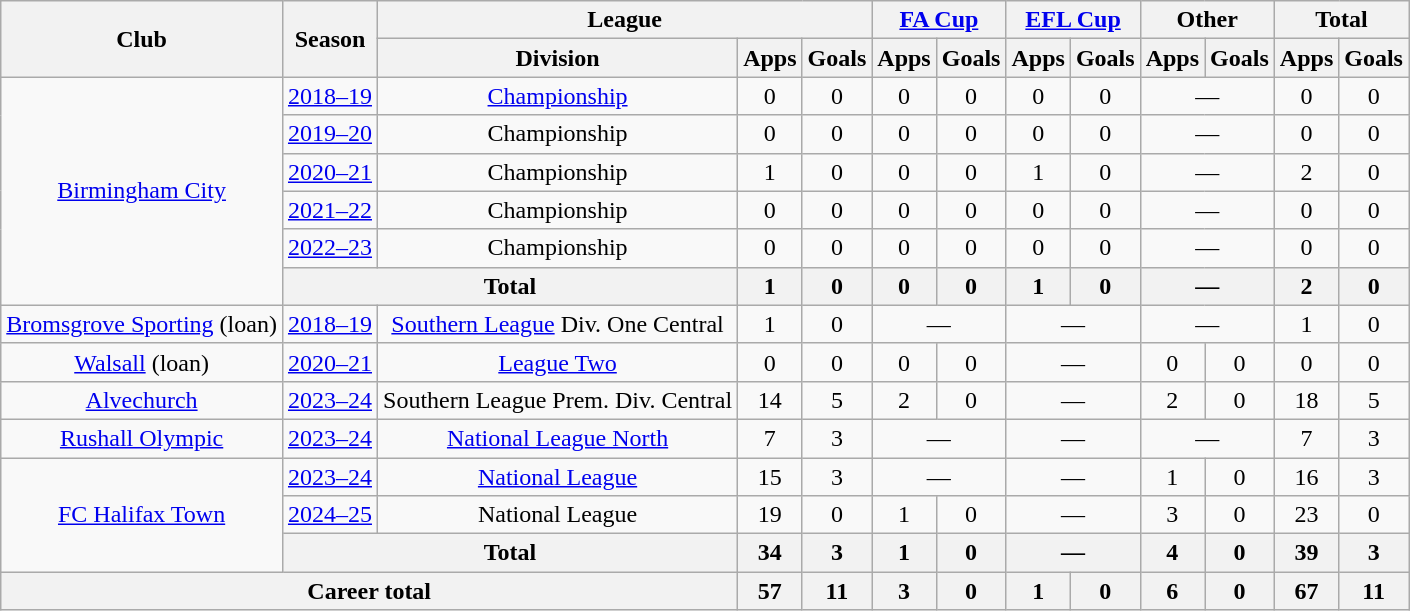<table class=wikitable style=text-align:center>
<tr>
<th rowspan="2">Club</th>
<th rowspan="2">Season</th>
<th colspan="3">League</th>
<th colspan="2"><a href='#'>FA Cup</a></th>
<th colspan="2"><a href='#'>EFL Cup</a></th>
<th colspan="2">Other</th>
<th colspan="2">Total</th>
</tr>
<tr>
<th>Division</th>
<th>Apps</th>
<th>Goals</th>
<th>Apps</th>
<th>Goals</th>
<th>Apps</th>
<th>Goals</th>
<th>Apps</th>
<th>Goals</th>
<th>Apps</th>
<th>Goals</th>
</tr>
<tr>
<td rowspan="6"><a href='#'>Birmingham City</a></td>
<td><a href='#'>2018–19</a></td>
<td><a href='#'>Championship</a></td>
<td>0</td>
<td>0</td>
<td>0</td>
<td>0</td>
<td>0</td>
<td>0</td>
<td colspan="2">—</td>
<td>0</td>
<td>0</td>
</tr>
<tr>
<td><a href='#'>2019–20</a></td>
<td>Championship</td>
<td>0</td>
<td>0</td>
<td>0</td>
<td>0</td>
<td>0</td>
<td>0</td>
<td colspan="2">—</td>
<td>0</td>
<td>0</td>
</tr>
<tr>
<td><a href='#'>2020–21</a></td>
<td>Championship</td>
<td>1</td>
<td>0</td>
<td>0</td>
<td>0</td>
<td>1</td>
<td>0</td>
<td colspan="2">—</td>
<td>2</td>
<td>0</td>
</tr>
<tr>
<td><a href='#'>2021–22</a></td>
<td>Championship</td>
<td>0</td>
<td>0</td>
<td>0</td>
<td>0</td>
<td>0</td>
<td>0</td>
<td colspan="2">—</td>
<td>0</td>
<td>0</td>
</tr>
<tr>
<td><a href='#'>2022–23</a></td>
<td>Championship</td>
<td>0</td>
<td>0</td>
<td>0</td>
<td>0</td>
<td>0</td>
<td>0</td>
<td colspan="2">—</td>
<td>0</td>
<td>0</td>
</tr>
<tr>
<th colspan="2">Total</th>
<th>1</th>
<th>0</th>
<th>0</th>
<th>0</th>
<th>1</th>
<th>0</th>
<th colspan="2">—</th>
<th>2</th>
<th>0</th>
</tr>
<tr>
<td><a href='#'>Bromsgrove Sporting</a> (loan)</td>
<td><a href='#'>2018–19</a></td>
<td><a href='#'>Southern League</a> Div. One Central</td>
<td>1</td>
<td>0</td>
<td colspan="2">—</td>
<td colspan="2">—</td>
<td colspan="2">—</td>
<td>1</td>
<td>0</td>
</tr>
<tr>
<td><a href='#'>Walsall</a> (loan)</td>
<td><a href='#'>2020–21</a></td>
<td><a href='#'>League Two</a></td>
<td>0</td>
<td>0</td>
<td>0</td>
<td>0</td>
<td colspan="2">—</td>
<td>0</td>
<td>0</td>
<td>0</td>
<td>0</td>
</tr>
<tr>
<td><a href='#'>Alvechurch</a></td>
<td><a href='#'>2023–24</a></td>
<td>Southern League Prem. Div. Central</td>
<td>14</td>
<td>5</td>
<td>2</td>
<td>0</td>
<td colspan="2">—</td>
<td>2</td>
<td>0</td>
<td>18</td>
<td>5</td>
</tr>
<tr>
<td><a href='#'>Rushall Olympic</a></td>
<td><a href='#'>2023–24</a></td>
<td><a href='#'>National League North</a></td>
<td>7</td>
<td>3</td>
<td colspan="2">—</td>
<td colspan="2">—</td>
<td colspan="2">—</td>
<td>7</td>
<td>3</td>
</tr>
<tr>
<td rowspan="3"><a href='#'>FC Halifax Town</a></td>
<td><a href='#'>2023–24</a></td>
<td><a href='#'>National League</a></td>
<td>15</td>
<td>3</td>
<td colspan="2">—</td>
<td colspan="2">—</td>
<td>1</td>
<td>0</td>
<td>16</td>
<td>3</td>
</tr>
<tr>
<td><a href='#'>2024–25</a></td>
<td>National League</td>
<td>19</td>
<td>0</td>
<td>1</td>
<td>0</td>
<td colspan="2">—</td>
<td>3</td>
<td>0</td>
<td>23</td>
<td>0</td>
</tr>
<tr>
<th colspan="2">Total</th>
<th>34</th>
<th>3</th>
<th>1</th>
<th>0</th>
<th colspan="2">—</th>
<th>4</th>
<th>0</th>
<th>39</th>
<th>3</th>
</tr>
<tr>
<th colspan="3">Career total</th>
<th>57</th>
<th>11</th>
<th>3</th>
<th>0</th>
<th>1</th>
<th>0</th>
<th>6</th>
<th>0</th>
<th>67</th>
<th>11</th>
</tr>
</table>
